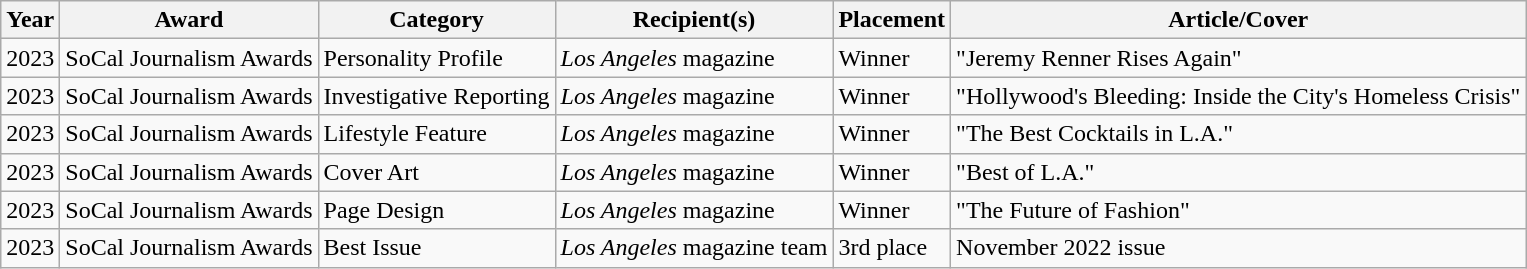<table class="wikitable sortable">
<tr>
<th>Year</th>
<th>Award</th>
<th>Category</th>
<th>Recipient(s)</th>
<th>Placement</th>
<th>Article/Cover</th>
</tr>
<tr>
<td>2023</td>
<td>SoCal Journalism Awards</td>
<td>Personality Profile</td>
<td><em>Los Angeles</em> magazine</td>
<td>Winner</td>
<td>"Jeremy Renner Rises Again"</td>
</tr>
<tr>
<td>2023</td>
<td>SoCal Journalism Awards</td>
<td>Investigative Reporting</td>
<td><em>Los Angeles</em> magazine</td>
<td>Winner</td>
<td>"Hollywood's Bleeding: Inside the City's Homeless Crisis"</td>
</tr>
<tr>
<td>2023</td>
<td>SoCal Journalism Awards</td>
<td>Lifestyle Feature</td>
<td><em>Los Angeles</em> magazine</td>
<td>Winner</td>
<td>"The Best Cocktails in L.A."</td>
</tr>
<tr>
<td>2023</td>
<td>SoCal Journalism Awards</td>
<td>Cover Art</td>
<td><em>Los Angeles</em> magazine</td>
<td>Winner</td>
<td>"Best of L.A."</td>
</tr>
<tr>
<td>2023</td>
<td>SoCal Journalism Awards</td>
<td>Page Design</td>
<td><em>Los Angeles</em> magazine</td>
<td>Winner</td>
<td>"The Future of Fashion"</td>
</tr>
<tr>
<td>2023</td>
<td>SoCal Journalism Awards</td>
<td>Best Issue</td>
<td><em>Los Angeles</em> magazine team</td>
<td>3rd place</td>
<td>November 2022 issue</td>
</tr>
</table>
